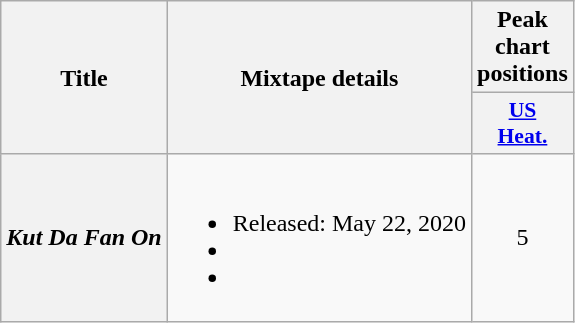<table class="wikitable plainrowheaders" style="text-align:center;">
<tr>
<th rowspan="2">Title</th>
<th rowspan="2">Mixtape details</th>
<th>Peak chart positions</th>
</tr>
<tr>
<th scope="col" style="width:3em;font-size:90%;"><a href='#'>US<br>Heat.</a><br></th>
</tr>
<tr>
<th scope="row"><em>Kut Da Fan On</em></th>
<td><br><ul><li>Released: May 22, 2020</li><li></li><li></li></ul></td>
<td>5</td>
</tr>
</table>
